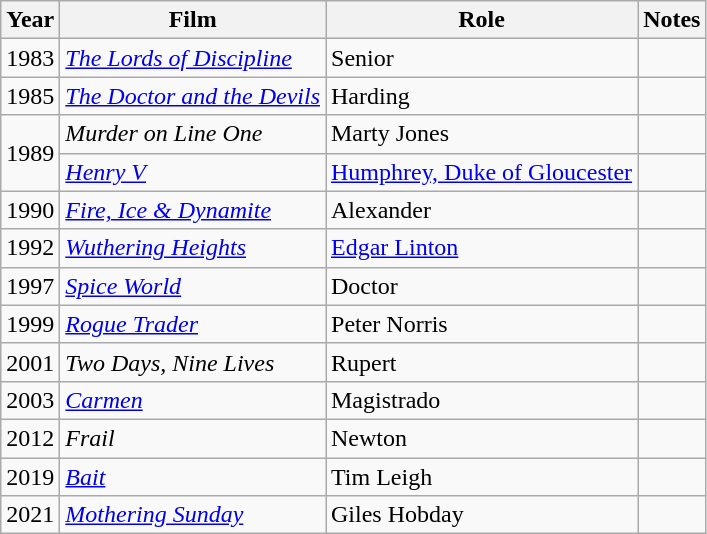<table class="wikitable sortable">
<tr>
<th>Year</th>
<th>Film</th>
<th>Role</th>
<th>Notes</th>
</tr>
<tr>
<td>1983</td>
<td><a href='#'><em>The Lords of Discipline</em></a></td>
<td>Senior</td>
<td></td>
</tr>
<tr>
<td>1985</td>
<td><em><a href='#'>The Doctor and the Devils</a></em></td>
<td>Harding</td>
<td></td>
</tr>
<tr>
<td rowspan="2">1989</td>
<td><em>Murder on Line One</em></td>
<td>Marty Jones</td>
<td></td>
</tr>
<tr>
<td><a href='#'><em>Henry V</em></a></td>
<td><a href='#'>Humphrey, Duke of Gloucester</a></td>
<td></td>
</tr>
<tr>
<td>1990</td>
<td><a href='#'><em>Fire, Ice & Dynamite</em></a></td>
<td>Alexander</td>
<td></td>
</tr>
<tr>
<td>1992</td>
<td><a href='#'><em>Wuthering Heights</em></a></td>
<td><a href='#'>Edgar Linton</a></td>
<td></td>
</tr>
<tr>
<td>1997</td>
<td><a href='#'><em>Spice World</em></a></td>
<td>Doctor</td>
<td></td>
</tr>
<tr>
<td>1999</td>
<td><a href='#'><em>Rogue Trader</em></a></td>
<td>Peter Norris</td>
<td></td>
</tr>
<tr>
<td>2001</td>
<td><em>Two Days, Nine Lives</em></td>
<td>Rupert</td>
<td></td>
</tr>
<tr>
<td>2003</td>
<td><a href='#'><em>Carmen</em></a></td>
<td>Magistrado</td>
<td></td>
</tr>
<tr>
<td>2012</td>
<td><em>Frail</em></td>
<td>Newton</td>
<td></td>
</tr>
<tr>
<td>2019</td>
<td><a href='#'><em>Bait</em></a></td>
<td>Tim Leigh</td>
<td></td>
</tr>
<tr>
<td>2021</td>
<td><a href='#'><em>Mothering Sunday</em></a></td>
<td>Giles Hobday</td>
<td></td>
</tr>
</table>
